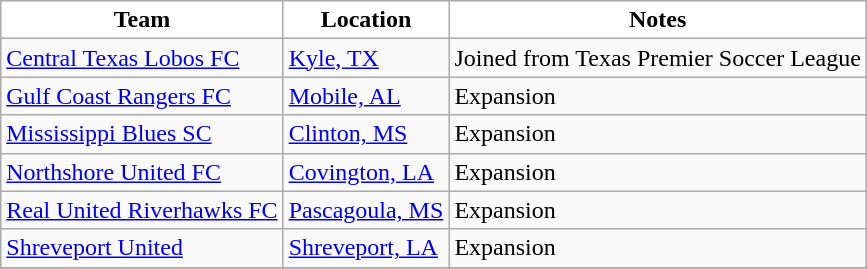<table class="wikitable">
<tr>
<th style="background:white">Team</th>
<th style="background:white">Location</th>
<th style="background:white">Notes</th>
</tr>
<tr>
<td><a href='#'>Central Texas Lobos FC</a></td>
<td><a href='#'>Kyle, TX</a></td>
<td>Joined from Texas Premier Soccer League</td>
</tr>
<tr>
<td><a href='#'>Gulf Coast Rangers FC</a></td>
<td><a href='#'>Mobile, AL</a></td>
<td>Expansion</td>
</tr>
<tr>
<td><a href='#'>Mississippi Blues SC</a></td>
<td><a href='#'>Clinton, MS</a></td>
<td>Expansion</td>
</tr>
<tr>
<td><a href='#'>Northshore United FC</a></td>
<td><a href='#'>Covington, LA</a></td>
<td>Expansion</td>
</tr>
<tr>
<td><a href='#'>Real United Riverhawks FC</a></td>
<td><a href='#'>Pascagoula, MS</a></td>
<td>Expansion</td>
</tr>
<tr>
<td><a href='#'>Shreveport United</a></td>
<td><a href='#'>Shreveport, LA</a></td>
<td>Expansion</td>
</tr>
<tr>
</tr>
</table>
